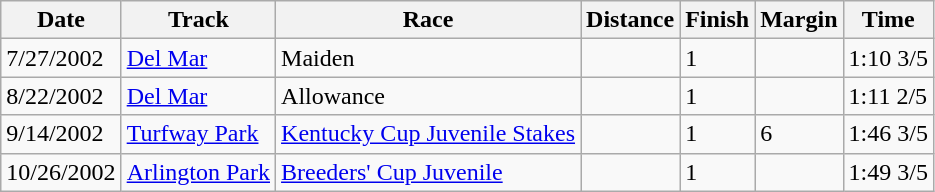<table class="wikitable sortable">
<tr>
<th>Date</th>
<th>Track</th>
<th>Race</th>
<th>Distance</th>
<th>Finish</th>
<th>Margin</th>
<th>Time</th>
</tr>
<tr>
<td>7/27/2002</td>
<td><a href='#'>Del Mar</a></td>
<td>Maiden</td>
<td></td>
<td>1</td>
<td></td>
<td>1:10 3/5</td>
</tr>
<tr>
<td>8/22/2002</td>
<td><a href='#'>Del Mar</a></td>
<td>Allowance</td>
<td></td>
<td>1</td>
<td></td>
<td>1:11 2/5</td>
</tr>
<tr>
<td>9/14/2002</td>
<td><a href='#'>Turfway Park</a></td>
<td><a href='#'>Kentucky Cup Juvenile Stakes</a></td>
<td></td>
<td>1</td>
<td>6</td>
<td>1:46 3/5</td>
</tr>
<tr>
<td>10/26/2002</td>
<td><a href='#'>Arlington Park</a></td>
<td><a href='#'>Breeders' Cup Juvenile</a></td>
<td></td>
<td>1</td>
<td></td>
<td>1:49 3/5</td>
</tr>
</table>
